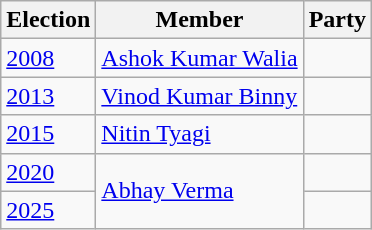<table class="wikitable sortable">
<tr>
<th>Election</th>
<th>Member</th>
<th colspan=2>Party</th>
</tr>
<tr>
<td><a href='#'>2008</a></td>
<td><a href='#'>Ashok Kumar Walia</a></td>
<td></td>
</tr>
<tr>
<td><a href='#'>2013</a></td>
<td><a href='#'>Vinod Kumar Binny</a></td>
<td></td>
</tr>
<tr>
<td><a href='#'>2015</a></td>
<td><a href='#'>Nitin Tyagi</a></td>
</tr>
<tr>
<td><a href='#'>2020</a></td>
<td rowspan="2"><a href='#'>Abhay Verma</a></td>
<td></td>
</tr>
<tr>
<td><a href='#'>2025</a></td>
</tr>
</table>
